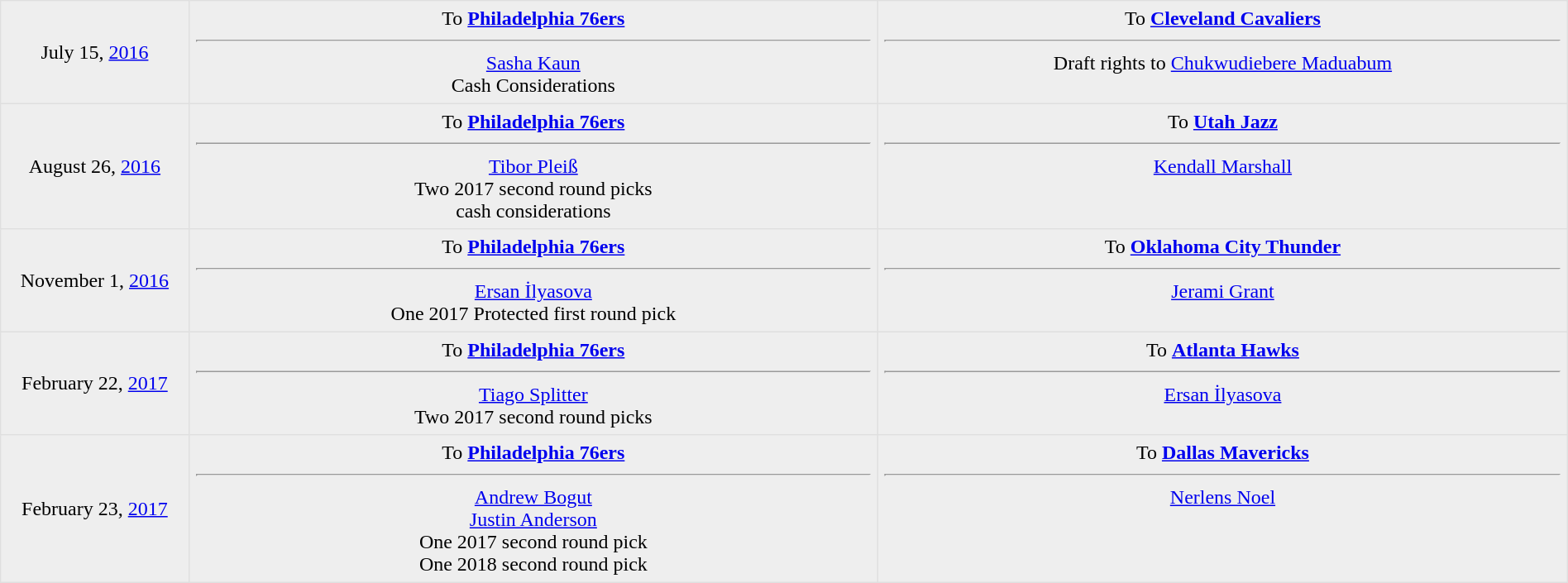<table border=1 style="border-collapse:collapse; text-align: center; width: 100%" bordercolor="#DFDFDF"  cellpadding="5">
<tr bgcolor="eeeeee">
<td style="width:12%">July 15, <a href='#'>2016</a></td>
<td style="width:44%" valign="top">To <strong><a href='#'>Philadelphia 76ers</a></strong><hr><a href='#'>Sasha Kaun</a><br>Cash Considerations</td>
<td style="width:44%" valign="top">To <strong><a href='#'>Cleveland Cavaliers</a></strong><hr>Draft rights to <a href='#'>Chukwudiebere Maduabum</a></td>
</tr>
<tr bgcolor="eeeeee">
<td style="width:12%">August 26, <a href='#'>2016</a></td>
<td style="width:44%" valign="top">To <strong><a href='#'>Philadelphia 76ers</a></strong><hr><a href='#'>Tibor Pleiß</a><br>Two 2017 second round picks<br>cash considerations</td>
<td style="width:44%" valign="top">To <strong><a href='#'>Utah Jazz</a></strong><hr><a href='#'>Kendall Marshall</a></td>
</tr>
<tr bgcolor="eeeeee">
<td style="width:12%">November 1, <a href='#'>2016</a></td>
<td style="width:44%" valign="top">To <strong><a href='#'>Philadelphia 76ers</a></strong><hr><a href='#'>Ersan İlyasova</a><br>One 2017 Protected first round pick</td>
<td style="width:44%" valign="top">To <strong><a href='#'>Oklahoma City Thunder</a></strong><hr><a href='#'>Jerami Grant</a></td>
</tr>
<tr bgcolor="eeeeee">
<td style="width:12%">February 22, <a href='#'>2017</a></td>
<td style="width:44%" valign="top">To <strong><a href='#'>Philadelphia 76ers</a></strong><hr><a href='#'>Tiago Splitter</a> <br>Two 2017 second round picks</td>
<td style="width:44%" valign="top">To <strong><a href='#'>Atlanta Hawks</a></strong><hr><a href='#'>Ersan İlyasova</a></td>
</tr>
<tr bgcolor="eeeeee">
<td style="width:12%">February 23, <a href='#'>2017</a></td>
<td style="width:44%" valign="top">To <strong><a href='#'>Philadelphia 76ers</a></strong><hr><a href='#'>Andrew Bogut</a> <br> <a href='#'>Justin Anderson</a> <br> One 2017 second round pick<br>One 2018 second round pick</td>
<td style="width:44%" valign="top">To <strong><a href='#'>Dallas Mavericks</a></strong><hr><a href='#'>Nerlens Noel</a></td>
</tr>
</table>
